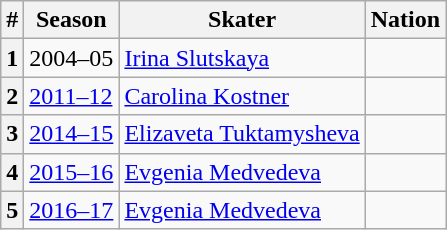<table class="wikitable sortable">
<tr>
<th>#</th>
<th>Season</th>
<th>Skater</th>
<th>Nation</th>
</tr>
<tr>
<th>1</th>
<td>2004–05</td>
<td><a href='#'>Irina Slutskaya</a></td>
<td></td>
</tr>
<tr>
<th>2</th>
<td><a href='#'>2011–12</a></td>
<td><a href='#'>Carolina Kostner</a></td>
<td></td>
</tr>
<tr>
<th>3</th>
<td><a href='#'>2014–15</a></td>
<td><a href='#'>Elizaveta Tuktamysheva</a></td>
<td></td>
</tr>
<tr>
<th>4</th>
<td><a href='#'>2015–16</a></td>
<td><a href='#'>Evgenia Medvedeva</a></td>
<td></td>
</tr>
<tr>
<th>5</th>
<td><a href='#'>2016–17</a></td>
<td><a href='#'>Evgenia Medvedeva</a></td>
<td></td>
</tr>
</table>
